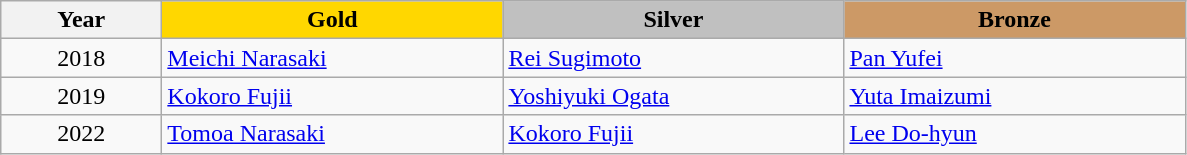<table class="wikitable">
<tr>
<th width="100">Year</th>
<th width="220" style="background:gold;">Gold</th>
<th width="220" style="background:silver;">Silver</th>
<th width="220" style="background:#CC9966;">Bronze</th>
</tr>
<tr>
<td align="center">2018</td>
<td> <a href='#'>Meichi Narasaki</a></td>
<td> <a href='#'>Rei Sugimoto</a></td>
<td> <a href='#'>Pan Yufei</a></td>
</tr>
<tr>
<td align="center">2019</td>
<td> <a href='#'>Kokoro Fujii</a></td>
<td> <a href='#'>Yoshiyuki Ogata</a></td>
<td> <a href='#'>Yuta Imaizumi</a></td>
</tr>
<tr>
<td align="center">2022</td>
<td> <a href='#'>Tomoa Narasaki</a></td>
<td> <a href='#'>Kokoro Fujii</a></td>
<td> <a href='#'>Lee Do-hyun</a></td>
</tr>
</table>
